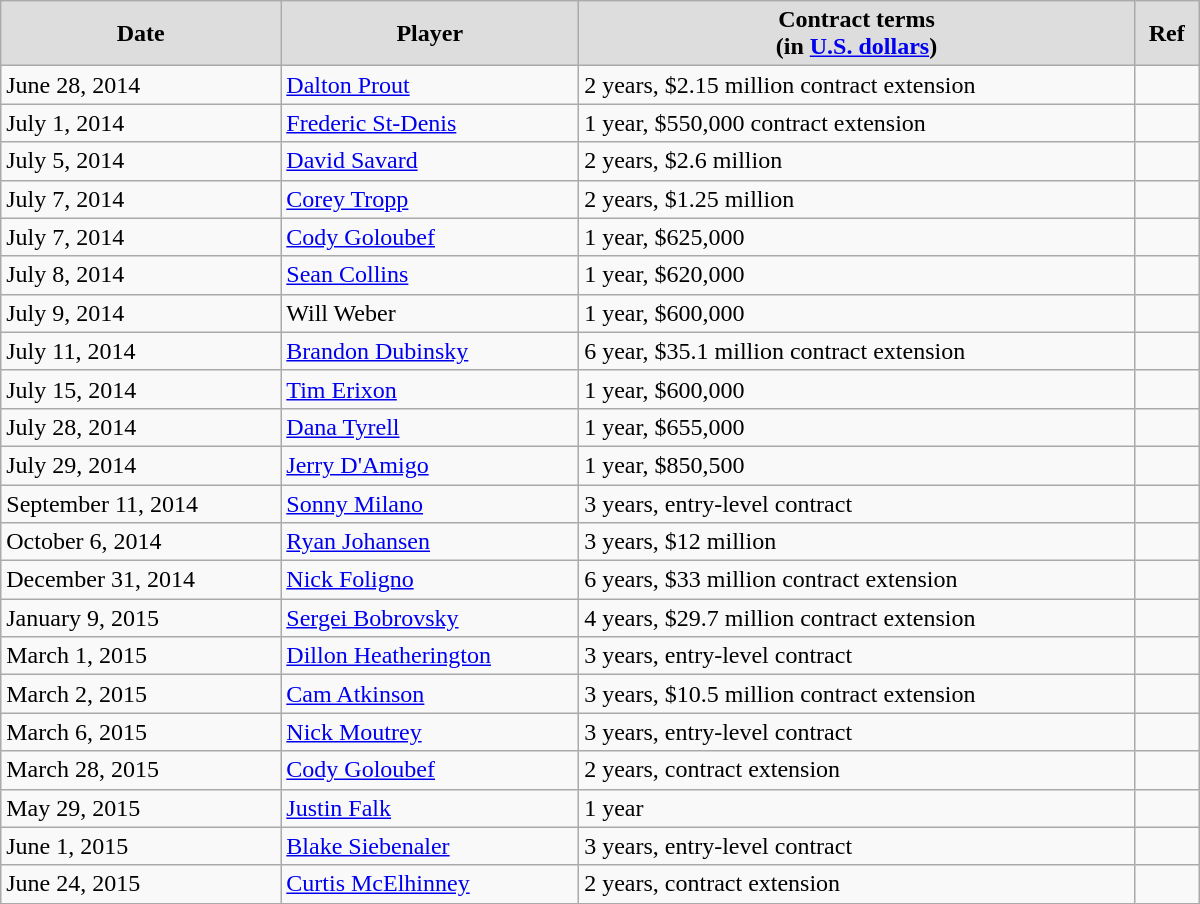<table class="wikitable" style="border-collapse: collapse; width: 50em; padding: 3;">
<tr align="center" bgcolor="#dddddd">
<td><strong>Date</strong></td>
<td><strong>Player</strong></td>
<td><strong>Contract terms</strong><br><strong>(in <a href='#'>U.S. dollars</a>)</strong></td>
<td><strong>Ref</strong></td>
</tr>
<tr>
<td>June 28, 2014</td>
<td><a href='#'>Dalton Prout</a></td>
<td>2 years, $2.15 million contract extension</td>
<td></td>
</tr>
<tr>
<td>July 1, 2014</td>
<td><a href='#'>Frederic St-Denis</a></td>
<td>1 year, $550,000 contract extension</td>
<td></td>
</tr>
<tr>
<td>July 5, 2014</td>
<td><a href='#'>David Savard</a></td>
<td>2 years, $2.6 million</td>
<td></td>
</tr>
<tr>
<td>July 7, 2014</td>
<td><a href='#'>Corey Tropp</a></td>
<td>2 years, $1.25 million</td>
<td></td>
</tr>
<tr>
<td>July 7, 2014</td>
<td><a href='#'>Cody Goloubef</a></td>
<td>1 year, $625,000</td>
<td></td>
</tr>
<tr>
<td>July 8, 2014</td>
<td><a href='#'>Sean Collins</a></td>
<td>1 year, $620,000</td>
<td></td>
</tr>
<tr>
<td>July 9, 2014</td>
<td>Will Weber</td>
<td>1 year, $600,000</td>
<td></td>
</tr>
<tr>
<td>July 11, 2014</td>
<td><a href='#'>Brandon Dubinsky</a></td>
<td>6 year, $35.1 million contract extension</td>
<td></td>
</tr>
<tr>
<td>July 15, 2014</td>
<td><a href='#'>Tim Erixon</a></td>
<td>1 year, $600,000</td>
<td></td>
</tr>
<tr>
<td>July 28, 2014</td>
<td><a href='#'>Dana Tyrell</a></td>
<td>1 year, $655,000</td>
<td></td>
</tr>
<tr>
<td>July 29, 2014</td>
<td><a href='#'>Jerry D'Amigo</a></td>
<td>1 year, $850,500</td>
<td></td>
</tr>
<tr>
<td>September 11, 2014</td>
<td><a href='#'>Sonny Milano</a></td>
<td>3 years, entry-level contract</td>
<td></td>
</tr>
<tr>
<td>October 6, 2014</td>
<td><a href='#'>Ryan Johansen</a></td>
<td>3 years, $12 million</td>
<td></td>
</tr>
<tr>
<td>December 31, 2014</td>
<td><a href='#'>Nick Foligno</a></td>
<td>6 years, $33 million contract extension</td>
<td></td>
</tr>
<tr>
<td>January 9, 2015</td>
<td><a href='#'>Sergei Bobrovsky</a></td>
<td>4 years, $29.7 million contract extension</td>
<td></td>
</tr>
<tr>
<td>March 1, 2015</td>
<td><a href='#'>Dillon Heatherington</a></td>
<td>3 years, entry-level contract</td>
<td></td>
</tr>
<tr>
<td>March 2, 2015</td>
<td><a href='#'>Cam Atkinson</a></td>
<td>3 years, $10.5 million contract extension</td>
<td></td>
</tr>
<tr>
<td>March 6, 2015</td>
<td><a href='#'>Nick Moutrey</a></td>
<td>3 years, entry-level contract</td>
<td></td>
</tr>
<tr>
<td>March 28, 2015</td>
<td><a href='#'>Cody Goloubef</a></td>
<td>2 years, contract extension</td>
<td></td>
</tr>
<tr>
<td>May 29, 2015</td>
<td><a href='#'>Justin Falk</a></td>
<td>1 year</td>
<td></td>
</tr>
<tr>
<td>June 1, 2015</td>
<td><a href='#'>Blake Siebenaler</a></td>
<td>3 years, entry-level contract</td>
<td></td>
</tr>
<tr>
<td>June 24, 2015</td>
<td><a href='#'>Curtis McElhinney</a></td>
<td>2 years, contract extension</td>
<td></td>
</tr>
</table>
